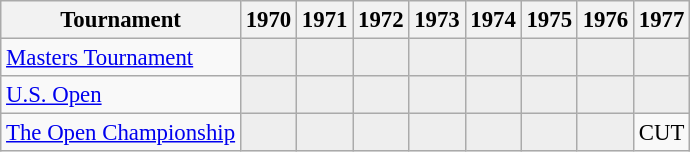<table class="wikitable" style="font-size:95%;text-align:center;">
<tr>
<th>Tournament</th>
<th>1970</th>
<th>1971</th>
<th>1972</th>
<th>1973</th>
<th>1974</th>
<th>1975</th>
<th>1976</th>
<th>1977</th>
</tr>
<tr>
<td align=left><a href='#'>Masters Tournament</a></td>
<td style="background:#eeeeee;"></td>
<td style="background:#eeeeee;"></td>
<td style="background:#eeeeee;"></td>
<td style="background:#eeeeee;"></td>
<td style="background:#eeeeee;"></td>
<td style="background:#eeeeee;"></td>
<td style="background:#eeeeee;"></td>
<td style="background:#eeeeee;"></td>
</tr>
<tr>
<td align=left><a href='#'>U.S. Open</a></td>
<td style="background:#eeeeee;"></td>
<td style="background:#eeeeee;"></td>
<td style="background:#eeeeee;"></td>
<td style="background:#eeeeee;"></td>
<td style="background:#eeeeee;"></td>
<td style="background:#eeeeee;"></td>
<td style="background:#eeeeee;"></td>
<td style="background:#eeeeee;"></td>
</tr>
<tr>
<td align=left><a href='#'>The Open Championship</a></td>
<td style="background:#eeeeee;"></td>
<td style="background:#eeeeee;"></td>
<td style="background:#eeeeee;"></td>
<td style="background:#eeeeee;"></td>
<td style="background:#eeeeee;"></td>
<td style="background:#eeeeee;"></td>
<td style="background:#eeeeee;"></td>
<td>CUT</td>
</tr>
</table>
